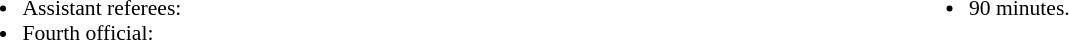<table style="width:100%; font-size:90%">
<tr>
<td style="width:50%; vertical-align:top"><br><ul><li>Assistant referees:</li><li>Fourth official:</li></ul></td>
<td style="width:50%; vertical-align:top"><br><ul><li>90 minutes.</li></ul></td>
</tr>
</table>
